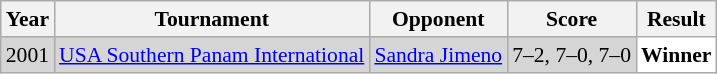<table class="sortable wikitable" style="font-size: 90%;">
<tr>
<th>Year</th>
<th>Tournament</th>
<th>Opponent</th>
<th>Score</th>
<th>Result</th>
</tr>
<tr style="background:#D5D5D5">
<td align="center">2001</td>
<td align="left"><a href='#'>USA Southern Panam International</a></td>
<td align="left"> <a href='#'>Sandra Jimeno</a></td>
<td align="center">7–2, 7–0, 7–0</td>
<td style="text-align: left; background:white"> <strong>Winner</strong></td>
</tr>
</table>
